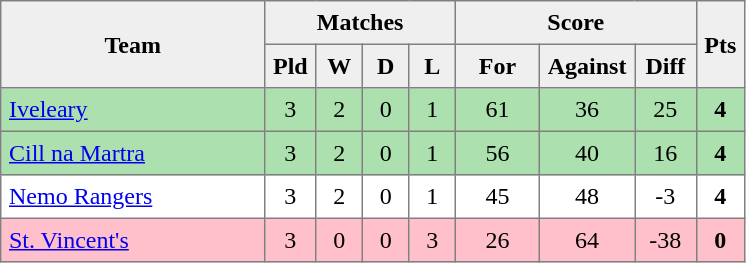<table style=border-collapse:collapse border=1 cellspacing=0 cellpadding=5>
<tr align=center bgcolor=#efefef>
<th rowspan=2 width=165>Team</th>
<th colspan=4>Matches</th>
<th colspan=3>Score</th>
<th rowspan=2width=20>Pts</th>
</tr>
<tr align=center bgcolor=#efefef>
<th width=20>Pld</th>
<th width=20>W</th>
<th width=20>D</th>
<th width=20>L</th>
<th width=45>For</th>
<th width=45>Against</th>
<th width=30>Diff</th>
</tr>
<tr align=center style="background:#ACE1AF;">
<td style="text-align:left;"><a href='#'>Iveleary</a></td>
<td>3</td>
<td>2</td>
<td>0</td>
<td>1</td>
<td>61</td>
<td>36</td>
<td>25</td>
<td><strong>4</strong></td>
</tr>
<tr align=center style="background:#ACE1AF;">
<td style="text-align:left;"><a href='#'>Cill na Martra</a></td>
<td>3</td>
<td>2</td>
<td>0</td>
<td>1</td>
<td>56</td>
<td>40</td>
<td>16</td>
<td><strong>4</strong></td>
</tr>
<tr align=center>
<td style="text-align:left;"><a href='#'>Nemo Rangers</a></td>
<td>3</td>
<td>2</td>
<td>0</td>
<td>1</td>
<td>45</td>
<td>48</td>
<td>-3</td>
<td><strong>4</strong></td>
</tr>
<tr align=center style="background:#FFC0CB;">
<td style="text-align:left;"><a href='#'>St. Vincent's</a></td>
<td>3</td>
<td>0</td>
<td>0</td>
<td>3</td>
<td>26</td>
<td>64</td>
<td>-38</td>
<td><strong>0</strong></td>
</tr>
</table>
